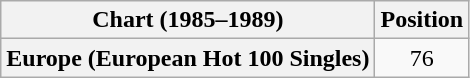<table class="wikitable plainrowheaders" style="text-align:center">
<tr>
<th scope="col">Chart (1985–1989)</th>
<th scope="col">Position</th>
</tr>
<tr>
<th scope="row">Europe (European Hot 100 Singles)</th>
<td>76</td>
</tr>
</table>
